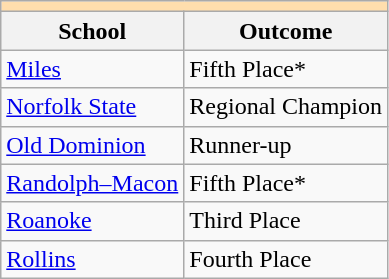<table class="wikitable" style="float:left; margin-right:1em;">
<tr>
<th colspan="3" style="background:#ffdead;"></th>
</tr>
<tr>
<th>School</th>
<th>Outcome</th>
</tr>
<tr>
<td><a href='#'>Miles</a></td>
<td>Fifth Place*</td>
</tr>
<tr>
<td><a href='#'>Norfolk State</a></td>
<td>Regional Champion</td>
</tr>
<tr>
<td><a href='#'>Old Dominion</a></td>
<td>Runner-up</td>
</tr>
<tr>
<td><a href='#'>Randolph–Macon</a></td>
<td>Fifth Place*</td>
</tr>
<tr>
<td><a href='#'>Roanoke</a></td>
<td>Third Place</td>
</tr>
<tr>
<td><a href='#'>Rollins</a></td>
<td>Fourth Place</td>
</tr>
</table>
